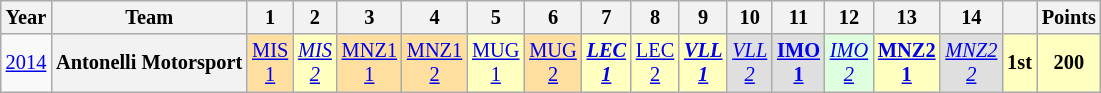<table class="wikitable" style="text-align:center; font-size:85%">
<tr>
<th>Year</th>
<th>Team</th>
<th>1</th>
<th>2</th>
<th>3</th>
<th>4</th>
<th>5</th>
<th>6</th>
<th>7</th>
<th>8</th>
<th>9</th>
<th>10</th>
<th>11</th>
<th>12</th>
<th>13</th>
<th>14</th>
<th></th>
<th>Points</th>
</tr>
<tr>
<td><a href='#'>2014</a></td>
<th nowrap>Antonelli Motorsport</th>
<td style="background:#FFDF9F;"><a href='#'>MIS<br>1</a><br></td>
<td style="background:#FFFFBF;"><em><a href='#'>MIS<br>2</a></em><br></td>
<td style="background:#FFDF9F;"><a href='#'>MNZ1<br>1</a><br></td>
<td style="background:#FFDF9F;"><a href='#'>MNZ1<br>2</a><br></td>
<td style="background:#FFFFBF;"><a href='#'>MUG<br>1</a><br></td>
<td style="background:#FFDF9F;"><a href='#'>MUG<br>2</a><br></td>
<td style="background:#FFFFBF;"><strong><em><a href='#'>LEC<br>1</a></em></strong><br></td>
<td style="background:#FFFFBF;"><a href='#'>LEC<br>2</a><br></td>
<td style="background:#FFFFBF;"><strong><em><a href='#'>VLL<br>1</a></em></strong><br></td>
<td style="background:#DFDFDF;"><em><a href='#'>VLL<br>2</a></em><br></td>
<td style="background:#DFDFDF;"><strong><a href='#'>IMO<br>1</a></strong><br></td>
<td style="background:#DFFFDF;"><em><a href='#'>IMO<br>2</a></em><br></td>
<td style="background:#FFFFBF;"><strong><a href='#'>MNZ2<br>1</a></strong><br></td>
<td style="background:#DFDFDF;"><em><a href='#'>MNZ2<br>2</a></em><br></td>
<th style="background:#FFFFBF;">1st</th>
<th style="background:#FFFFBF;">200</th>
</tr>
</table>
